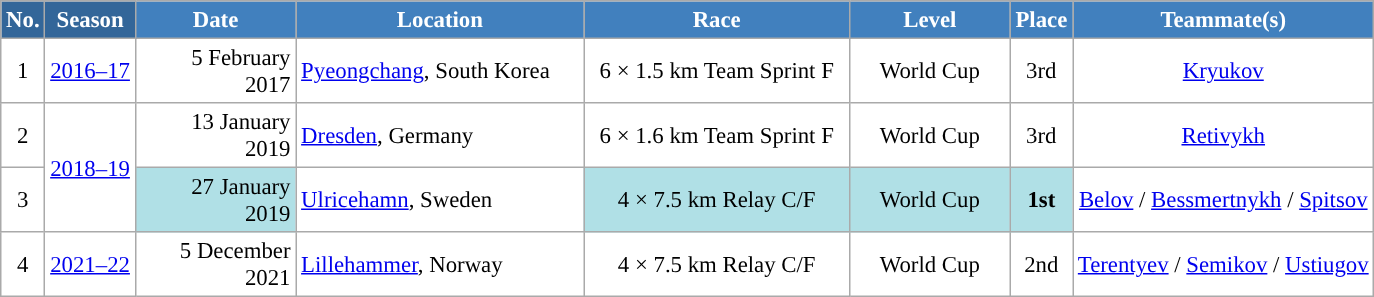<table class="wikitable sortable" style="font-size:95%; text-align:center; border:grey solid 1px; border-collapse:collapse; background:#ffffff;">
<tr style="background:#efefef;">
<th style="background-color:#369; color:white;">No.</th>
<th style="background-color:#369; color:white;">Season</th>
<th style="background-color:#4180be; color:white; width:100px;">Date</th>
<th style="background-color:#4180be; color:white; width:185px;">Location</th>
<th style="background-color:#4180be; color:white; width:170px;">Race</th>
<th style="background-color:#4180be; color:white; width:100px;">Level</th>
<th style="background-color:#4180be; color:white;">Place</th>
<th style="background-color:#4180be; color:white;">Teammate(s)</th>
</tr>
<tr>
<td align=center>1</td>
<td align=center><a href='#'>2016–17</a></td>
<td align=right>5 February 2017</td>
<td align=left> <a href='#'>Pyeongchang</a>, South Korea</td>
<td>6 × 1.5 km Team Sprint F</td>
<td>World Cup</td>
<td>3rd</td>
<td><a href='#'>Kryukov</a></td>
</tr>
<tr>
<td align=center>2</td>
<td rowspan=2 align=center><a href='#'>2018–19</a></td>
<td align=right>13 January 2019</td>
<td align=left> <a href='#'>Dresden</a>, Germany</td>
<td>6 × 1.6 km Team Sprint F</td>
<td>World Cup</td>
<td>3rd</td>
<td><a href='#'>Retivykh</a></td>
</tr>
<tr>
<td align=center>3</td>
<td bgcolor="#BOEOE6" align=right>27 January 2019</td>
<td align=left> <a href='#'>Ulricehamn</a>, Sweden</td>
<td bgcolor="#BOEOE6">4 × 7.5 km Relay C/F</td>
<td bgcolor="#BOEOE6">World Cup</td>
<td bgcolor="#BOEOE6"><strong>1st</strong></td>
<td><a href='#'>Belov</a> / <a href='#'>Bessmertnykh</a> / <a href='#'>Spitsov</a></td>
</tr>
<tr>
<td align=center>4</td>
<td align=center><a href='#'>2021–22</a></td>
<td align=right>5 December 2021</td>
<td align=left> <a href='#'>Lillehammer</a>, Norway</td>
<td>4 × 7.5 km Relay C/F</td>
<td>World Cup</td>
<td>2nd</td>
<td><a href='#'>Terentyev</a> / <a href='#'>Semikov</a> / <a href='#'>Ustiugov</a></td>
</tr>
</table>
